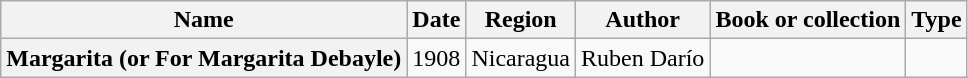<table class="wikitable sortable">
<tr>
<th>Name</th>
<th>Date</th>
<th>Region</th>
<th>Author</th>
<th>Book or collection</th>
<th>Type</th>
</tr>
<tr>
<th>Margarita (or For Margarita Debayle)</th>
<td>1908</td>
<td>Nicaragua</td>
<td>Ruben Darío</td>
<td></td>
<td></td>
</tr>
</table>
